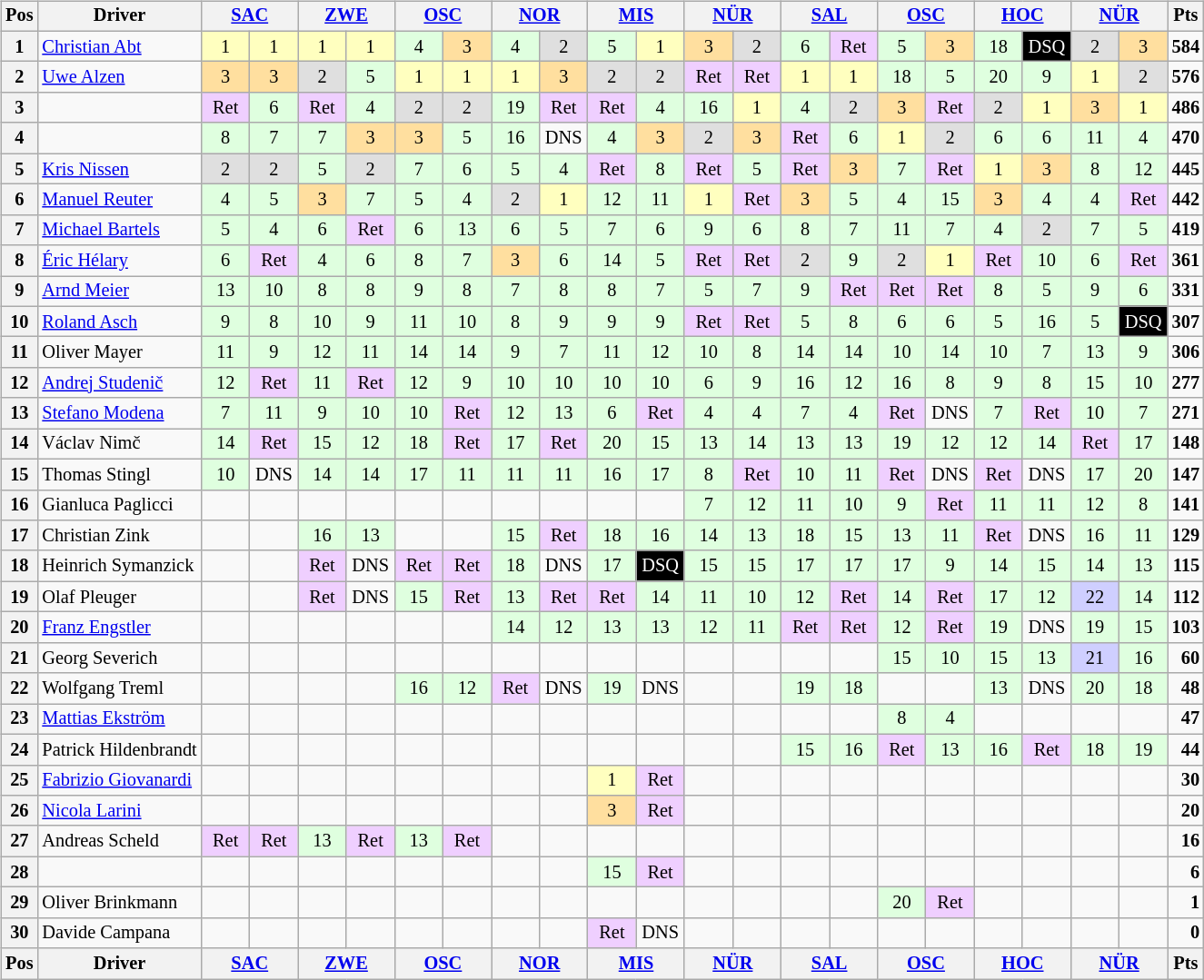<table>
<tr>
<td><br><table class="wikitable" style="font-size:85%; text-align:center">
<tr valign="top">
<th valign="middle">Pos</th>
<th valign="middle">Driver</th>
<th colspan="2" align="center"><a href='#'>SAC</a><br></th>
<th colspan="2" align="center"><a href='#'>ZWE</a><br></th>
<th colspan="2" align="center"><a href='#'>OSC</a><br></th>
<th colspan="2" align="center"><a href='#'>NOR</a><br></th>
<th colspan="2" align="center"><a href='#'>MIS</a><br></th>
<th colspan="2" align="center"><a href='#'>NÜR</a><br></th>
<th colspan="2" align="center"><a href='#'>SAL</a><br></th>
<th colspan="2" align="center"><a href='#'>OSC</a><br></th>
<th colspan="2" align="center"><a href='#'>HOC</a><br></th>
<th colspan="2" align="center"><a href='#'>NÜR</a><br></th>
<th valign="middle">Pts</th>
</tr>
<tr>
<th>1</th>
<td align="left"> <a href='#'>Christian Abt</a></td>
<td style="background:#ffffbf;" width="29">1</td>
<td style="background:#ffffbf;" width="29">1</td>
<td style="background:#ffffbf;" width="29">1</td>
<td style="background:#ffffbf;" width="29">1</td>
<td style="background:#dfffdf;" width="29">4</td>
<td style="background:#ffdf9f;" width="29">3</td>
<td style="background:#dfffdf;" width="29">4</td>
<td style="background:#dfdfdf;" width="29">2</td>
<td style="background:#dfffdf;" width="29">5</td>
<td style="background:#ffffbf;" width="29">1</td>
<td style="background:#ffdf9f;" width="29">3</td>
<td style="background:#dfdfdf;" width="29">2</td>
<td style="background:#dfffdf;" width="29">6</td>
<td style="background:#efcfff;" width="29">Ret</td>
<td style="background:#dfffdf;" width="29">5</td>
<td style="background:#ffdf9f;" width="29">3</td>
<td style="background:#dfffdf;" width="29">18</td>
<td style="background:#000000; color:white;" width="29">DSQ</td>
<td style="background:#dfdfdf;" width="29">2</td>
<td style="background:#ffdf9f;" width="29">3</td>
<td align="right"><strong>584</strong></td>
</tr>
<tr>
<th>2</th>
<td align="left"> <a href='#'>Uwe Alzen</a></td>
<td style="background:#ffdf9f;">3</td>
<td style="background:#ffdf9f;">3</td>
<td style="background:#dfdfdf;">2</td>
<td style="background:#dfffdf;">5</td>
<td style="background:#ffffbf;">1</td>
<td style="background:#ffffbf;">1</td>
<td style="background:#ffffbf;">1</td>
<td style="background:#ffdf9f;">3</td>
<td style="background:#dfdfdf;">2</td>
<td style="background:#dfdfdf;">2</td>
<td style="background:#efcfff;">Ret</td>
<td style="background:#efcfff;">Ret</td>
<td style="background:#ffffbf;">1</td>
<td style="background:#ffffbf;">1</td>
<td style="background:#dfffdf;">18</td>
<td style="background:#dfffdf;">5</td>
<td style="background:#dfffdf;">20</td>
<td style="background:#dfffdf;">9</td>
<td style="background:#ffffbf;">1</td>
<td style="background:#dfdfdf;">2</td>
<td align="right"><strong>576</strong></td>
</tr>
<tr>
<th>3</th>
<td align="left"></td>
<td style="background:#efcfff;">Ret</td>
<td style="background:#dfffdf;">6</td>
<td style="background:#efcfff;">Ret</td>
<td style="background:#dfffdf;">4</td>
<td style="background:#dfdfdf;">2</td>
<td style="background:#dfdfdf;">2</td>
<td style="background:#dfffdf;">19</td>
<td style="background:#efcfff;">Ret</td>
<td style="background:#efcfff;">Ret</td>
<td style="background:#dfffdf;">4</td>
<td style="background:#dfffdf;">16</td>
<td style="background:#ffffbf;">1</td>
<td style="background:#dfffdf;">4</td>
<td style="background:#dfdfdf;">2</td>
<td style="background:#ffdf9f;">3</td>
<td style="background:#efcfff;">Ret</td>
<td style="background:#dfdfdf;">2</td>
<td style="background:#ffffbf;">1</td>
<td style="background:#ffdf9f;">3</td>
<td style="background:#ffffbf;">1</td>
<td align="right"><strong>486</strong></td>
</tr>
<tr>
<th>4</th>
<td align="left"></td>
<td style="background:#dfffdf;">8</td>
<td style="background:#dfffdf;">7</td>
<td style="background:#dfffdf;">7</td>
<td style="background:#ffdf9f;">3</td>
<td style="background:#ffdf9f;">3</td>
<td style="background:#dfffdf;">5</td>
<td style="background:#dfffdf;">16</td>
<td>DNS</td>
<td style="background:#dfffdf;">4</td>
<td style="background:#ffdf9f;">3</td>
<td style="background:#dfdfdf;">2</td>
<td style="background:#ffdf9f;">3</td>
<td style="background:#efcfff;">Ret</td>
<td style="background:#dfffdf;">6</td>
<td style="background:#ffffbf;">1</td>
<td style="background:#dfdfdf;">2</td>
<td style="background:#dfffdf;">6</td>
<td style="background:#dfffdf;">6</td>
<td style="background:#dfffdf;">11</td>
<td style="background:#dfffdf;">4</td>
<td align="right"><strong>470</strong></td>
</tr>
<tr>
<th>5</th>
<td align="left"> <a href='#'>Kris Nissen</a></td>
<td style="background:#dfdfdf;">2</td>
<td style="background:#dfdfdf;">2</td>
<td style="background:#dfffdf;">5</td>
<td style="background:#dfdfdf;">2</td>
<td style="background:#dfffdf;">7</td>
<td style="background:#dfffdf;">6</td>
<td style="background:#dfffdf;">5</td>
<td style="background:#dfffdf;">4</td>
<td style="background:#efcfff;">Ret</td>
<td style="background:#dfffdf;">8</td>
<td style="background:#efcfff;">Ret</td>
<td style="background:#dfffdf;">5</td>
<td style="background:#efcfff;">Ret</td>
<td style="background:#ffdf9f;">3</td>
<td style="background:#dfffdf;">7</td>
<td style="background:#efcfff;">Ret</td>
<td style="background:#ffffbf;">1</td>
<td style="background:#ffdf9f;">3</td>
<td style="background:#dfffdf;">8</td>
<td style="background:#dfffdf;">12</td>
<td align="right"><strong>445</strong></td>
</tr>
<tr>
<th>6</th>
<td align="left"> <a href='#'>Manuel Reuter</a></td>
<td style="background:#dfffdf;">4</td>
<td style="background:#dfffdf;">5</td>
<td style="background:#ffdf9f;">3</td>
<td style="background:#dfffdf;">7</td>
<td style="background:#dfffdf;">5</td>
<td style="background:#dfffdf;">4</td>
<td style="background:#dfdfdf;">2</td>
<td style="background:#ffffbf;">1</td>
<td style="background:#dfffdf;">12</td>
<td style="background:#dfffdf;">11</td>
<td style="background:#ffffbf;">1</td>
<td style="background:#efcfff;">Ret</td>
<td style="background:#ffdf9f;">3</td>
<td style="background:#dfffdf;">5</td>
<td style="background:#dfffdf;">4</td>
<td style="background:#dfffdf;">15</td>
<td style="background:#ffdf9f;">3</td>
<td style="background:#dfffdf;">4</td>
<td style="background:#dfffdf;">4</td>
<td style="background:#efcfff;">Ret</td>
<td align="right"><strong>442</strong></td>
</tr>
<tr>
<th>7</th>
<td align="left"> <a href='#'>Michael Bartels</a></td>
<td style="background:#dfffdf;">5</td>
<td style="background:#dfffdf;">4</td>
<td style="background:#dfffdf;">6</td>
<td style="background:#efcfff;">Ret</td>
<td style="background:#dfffdf;">6</td>
<td style="background:#dfffdf;">13</td>
<td style="background:#dfffdf;">6</td>
<td style="background:#dfffdf;">5</td>
<td style="background:#dfffdf;">7</td>
<td style="background:#dfffdf;">6</td>
<td style="background:#dfffdf;">9</td>
<td style="background:#dfffdf;">6</td>
<td style="background:#dfffdf;">8</td>
<td style="background:#dfffdf;">7</td>
<td style="background:#dfffdf;">11</td>
<td style="background:#dfffdf;">7</td>
<td style="background:#dfffdf;">4</td>
<td style="background:#dfdfdf;">2</td>
<td style="background:#dfffdf;">7</td>
<td style="background:#dfffdf;">5</td>
<td align="right"><strong>419</strong></td>
</tr>
<tr>
<th>8</th>
<td align="left"> <a href='#'>Éric Hélary</a></td>
<td style="background:#dfffdf;">6</td>
<td style="background:#efcfff;">Ret</td>
<td style="background:#dfffdf;">4</td>
<td style="background:#dfffdf;">6</td>
<td style="background:#dfffdf;">8</td>
<td style="background:#dfffdf;">7</td>
<td style="background:#ffdf9f;">3</td>
<td style="background:#dfffdf;">6</td>
<td style="background:#dfffdf;">14</td>
<td style="background:#dfffdf;">5</td>
<td style="background:#efcfff;">Ret</td>
<td style="background:#efcfff;">Ret</td>
<td style="background:#dfdfdf;">2</td>
<td style="background:#dfffdf;">9</td>
<td style="background:#dfdfdf;">2</td>
<td style="background:#ffffbf;">1</td>
<td style="background:#efcfff;">Ret</td>
<td style="background:#dfffdf;">10</td>
<td style="background:#dfffdf;">6</td>
<td style="background:#efcfff;">Ret</td>
<td align="right"><strong>361</strong></td>
</tr>
<tr>
<th>9</th>
<td align="left"> <a href='#'>Arnd Meier</a></td>
<td style="background:#dfffdf;">13</td>
<td style="background:#dfffdf;">10</td>
<td style="background:#dfffdf;">8</td>
<td style="background:#dfffdf;">8</td>
<td style="background:#dfffdf;">9</td>
<td style="background:#dfffdf;">8</td>
<td style="background:#dfffdf;">7</td>
<td style="background:#dfffdf;">8</td>
<td style="background:#dfffdf;">8</td>
<td style="background:#dfffdf;">7</td>
<td style="background:#dfffdf;">5</td>
<td style="background:#dfffdf;">7</td>
<td style="background:#dfffdf;">9</td>
<td style="background:#efcfff;">Ret</td>
<td style="background:#efcfff;">Ret</td>
<td style="background:#efcfff;">Ret</td>
<td style="background:#dfffdf;">8</td>
<td style="background:#dfffdf;">5</td>
<td style="background:#dfffdf;">9</td>
<td style="background:#dfffdf;">6</td>
<td align="right"><strong>331</strong></td>
</tr>
<tr>
<th>10</th>
<td align="left"> <a href='#'>Roland Asch</a></td>
<td style="background:#dfffdf;">9</td>
<td style="background:#dfffdf;">8</td>
<td style="background:#dfffdf;">10</td>
<td style="background:#dfffdf;">9</td>
<td style="background:#dfffdf;">11</td>
<td style="background:#dfffdf;">10</td>
<td style="background:#dfffdf;">8</td>
<td style="background:#dfffdf;">9</td>
<td style="background:#dfffdf;">9</td>
<td style="background:#dfffdf;">9</td>
<td style="background:#efcfff;">Ret</td>
<td style="background:#efcfff;">Ret</td>
<td style="background:#dfffdf;">5</td>
<td style="background:#dfffdf;">8</td>
<td style="background:#dfffdf;">6</td>
<td style="background:#dfffdf;">6</td>
<td style="background:#dfffdf;">5</td>
<td style="background:#dfffdf;">16</td>
<td style="background:#dfffdf;">5</td>
<td style="background:#000000; color:white;" width="29">DSQ</td>
<td align="right"><strong>307</strong></td>
</tr>
<tr>
<th>11</th>
<td align="left"> Oliver Mayer</td>
<td style="background:#dfffdf;">11</td>
<td style="background:#dfffdf;">9</td>
<td style="background:#dfffdf;">12</td>
<td style="background:#dfffdf;">11</td>
<td style="background:#dfffdf;">14</td>
<td style="background:#dfffdf;">14</td>
<td style="background:#dfffdf;">9</td>
<td style="background:#dfffdf;">7</td>
<td style="background:#dfffdf;">11</td>
<td style="background:#dfffdf;">12</td>
<td style="background:#dfffdf;">10</td>
<td style="background:#dfffdf;">8</td>
<td style="background:#dfffdf;">14</td>
<td style="background:#dfffdf;">14</td>
<td style="background:#dfffdf;">10</td>
<td style="background:#dfffdf;">14</td>
<td style="background:#dfffdf;">10</td>
<td style="background:#dfffdf;">7</td>
<td style="background:#dfffdf;">13</td>
<td style="background:#dfffdf;">9</td>
<td align="right"><strong>306</strong></td>
</tr>
<tr>
<th>12</th>
<td align="left"> <a href='#'>Andrej Studenič</a></td>
<td style="background:#dfffdf;">12</td>
<td style="background:#efcfff;">Ret</td>
<td style="background:#dfffdf;">11</td>
<td style="background:#efcfff;">Ret</td>
<td style="background:#dfffdf;">12</td>
<td style="background:#dfffdf;">9</td>
<td style="background:#dfffdf;">10</td>
<td style="background:#dfffdf;">10</td>
<td style="background:#dfffdf;">10</td>
<td style="background:#dfffdf;">10</td>
<td style="background:#dfffdf;">6</td>
<td style="background:#dfffdf;">9</td>
<td style="background:#dfffdf;">16</td>
<td style="background:#dfffdf;">12</td>
<td style="background:#dfffdf;">16</td>
<td style="background:#dfffdf;">8</td>
<td style="background:#dfffdf;">9</td>
<td style="background:#dfffdf;">8</td>
<td style="background:#dfffdf;">15</td>
<td style="background:#dfffdf;">10</td>
<td align="right"><strong>277</strong></td>
</tr>
<tr>
<th>13</th>
<td align="left"> <a href='#'>Stefano Modena</a></td>
<td style="background:#dfffdf;">7</td>
<td style="background:#dfffdf;">11</td>
<td style="background:#dfffdf;">9</td>
<td style="background:#dfffdf;">10</td>
<td style="background:#dfffdf;">10</td>
<td style="background:#efcfff;">Ret</td>
<td style="background:#dfffdf;">12</td>
<td style="background:#dfffdf;">13</td>
<td style="background:#dfffdf;">6</td>
<td style="background:#efcfff;">Ret</td>
<td style="background:#dfffdf;">4</td>
<td style="background:#dfffdf;">4</td>
<td style="background:#dfffdf;">7</td>
<td style="background:#dfffdf;">4</td>
<td style="background:#efcfff;">Ret</td>
<td>DNS</td>
<td style="background:#dfffdf;">7</td>
<td style="background:#efcfff;">Ret</td>
<td style="background:#dfffdf;">10</td>
<td style="background:#dfffdf;">7</td>
<td align="right"><strong>271</strong></td>
</tr>
<tr>
<th>14</th>
<td align="left"> Václav Nimč</td>
<td style="background:#dfffdf;">14</td>
<td style="background:#efcfff;">Ret</td>
<td style="background:#dfffdf;">15</td>
<td style="background:#dfffdf;">12</td>
<td style="background:#dfffdf;">18</td>
<td style="background:#efcfff;">Ret</td>
<td style="background:#dfffdf;">17</td>
<td style="background:#efcfff;">Ret</td>
<td style="background:#dfffdf;">20</td>
<td style="background:#dfffdf;">15</td>
<td style="background:#dfffdf;">13</td>
<td style="background:#dfffdf;">14</td>
<td style="background:#dfffdf;">13</td>
<td style="background:#dfffdf;">13</td>
<td style="background:#dfffdf;">19</td>
<td style="background:#dfffdf;">12</td>
<td style="background:#dfffdf;">12</td>
<td style="background:#dfffdf;">14</td>
<td style="background:#efcfff;">Ret</td>
<td style="background:#dfffdf;">17</td>
<td align="right"><strong>148</strong></td>
</tr>
<tr>
<th>15</th>
<td align="left"> Thomas Stingl</td>
<td style="background:#dfffdf;">10</td>
<td>DNS</td>
<td style="background:#dfffdf;">14</td>
<td style="background:#dfffdf;">14</td>
<td style="background:#dfffdf;">17</td>
<td style="background:#dfffdf;">11</td>
<td style="background:#dfffdf;">11</td>
<td style="background:#dfffdf;">11</td>
<td style="background:#dfffdf;">16</td>
<td style="background:#dfffdf;">17</td>
<td style="background:#dfffdf;">8</td>
<td style="background:#efcfff;">Ret</td>
<td style="background:#dfffdf;">10</td>
<td style="background:#dfffdf;">11</td>
<td style="background:#efcfff;">Ret</td>
<td>DNS</td>
<td style="background:#efcfff;">Ret</td>
<td>DNS</td>
<td style="background:#dfffdf;">17</td>
<td style="background:#dfffdf;">20</td>
<td align="right"><strong>147</strong></td>
</tr>
<tr>
<th>16</th>
<td align="left"> Gianluca Paglicci</td>
<td></td>
<td></td>
<td></td>
<td></td>
<td></td>
<td></td>
<td></td>
<td></td>
<td></td>
<td></td>
<td style="background:#dfffdf;">7</td>
<td style="background:#dfffdf;">12</td>
<td style="background:#dfffdf;">11</td>
<td style="background:#dfffdf;">10</td>
<td style="background:#dfffdf;">9</td>
<td style="background:#efcfff;">Ret</td>
<td style="background:#dfffdf;">11</td>
<td style="background:#dfffdf;">11</td>
<td style="background:#dfffdf;">12</td>
<td style="background:#dfffdf;">8</td>
<td align="right"><strong>141</strong></td>
</tr>
<tr>
<th>17</th>
<td align="left"> Christian Zink</td>
<td></td>
<td></td>
<td style="background:#dfffdf;">16</td>
<td style="background:#dfffdf;">13</td>
<td></td>
<td></td>
<td style="background:#dfffdf;">15</td>
<td style="background:#efcfff;">Ret</td>
<td style="background:#dfffdf;">18</td>
<td style="background:#dfffdf;">16</td>
<td style="background:#dfffdf;">14</td>
<td style="background:#dfffdf;">13</td>
<td style="background:#dfffdf;">18</td>
<td style="background:#dfffdf;">15</td>
<td style="background:#dfffdf;">13</td>
<td style="background:#dfffdf;">11</td>
<td style="background:#efcfff;">Ret</td>
<td>DNS</td>
<td style="background:#dfffdf;">16</td>
<td style="background:#dfffdf;">11</td>
<td align="right"><strong>129</strong></td>
</tr>
<tr>
<th>18</th>
<td align="left"> Heinrich Symanzick</td>
<td></td>
<td></td>
<td style="background:#efcfff;">Ret</td>
<td>DNS</td>
<td style="background:#efcfff;">Ret</td>
<td style="background:#efcfff;">Ret</td>
<td style="background:#dfffdf;">18</td>
<td>DNS</td>
<td style="background:#dfffdf;">17</td>
<td style="background:#000000; color:white;" width="29">DSQ</td>
<td style="background:#dfffdf;">15</td>
<td style="background:#dfffdf;">15</td>
<td style="background:#dfffdf;">17</td>
<td style="background:#dfffdf;">17</td>
<td style="background:#dfffdf;">17</td>
<td style="background:#dfffdf;">9</td>
<td style="background:#dfffdf;">14</td>
<td style="background:#dfffdf;">15</td>
<td style="background:#dfffdf;">14</td>
<td style="background:#dfffdf;">13</td>
<td align="right"><strong>115</strong></td>
</tr>
<tr>
<th>19</th>
<td align="left"> Olaf Pleuger</td>
<td></td>
<td></td>
<td style="background:#efcfff;">Ret</td>
<td>DNS</td>
<td style="background:#dfffdf;">15</td>
<td style="background:#efcfff;">Ret</td>
<td style="background:#dfffdf;">13</td>
<td style="background:#efcfff;">Ret</td>
<td style="background:#efcfff;">Ret</td>
<td style="background:#dfffdf;">14</td>
<td style="background:#dfffdf;">11</td>
<td style="background:#dfffdf;">10</td>
<td style="background:#dfffdf;">12</td>
<td style="background:#efcfff;">Ret</td>
<td style="background:#dfffdf;">14</td>
<td style="background:#efcfff;">Ret</td>
<td style="background:#dfffdf;">17</td>
<td style="background:#dfffdf;">12</td>
<td style="background:#cfcfff;">22</td>
<td style="background:#dfffdf;">14</td>
<td align="right"><strong>112</strong></td>
</tr>
<tr>
<th>20</th>
<td align="left"> <a href='#'>Franz Engstler</a></td>
<td></td>
<td></td>
<td></td>
<td></td>
<td></td>
<td></td>
<td style="background:#dfffdf;">14</td>
<td style="background:#dfffdf;">12</td>
<td style="background:#dfffdf;">13</td>
<td style="background:#dfffdf;">13</td>
<td style="background:#dfffdf;">12</td>
<td style="background:#dfffdf;">11</td>
<td style="background:#efcfff;">Ret</td>
<td style="background:#efcfff;">Ret</td>
<td style="background:#dfffdf;">12</td>
<td style="background:#efcfff;">Ret</td>
<td style="background:#dfffdf;">19</td>
<td>DNS</td>
<td style="background:#dfffdf;">19</td>
<td style="background:#dfffdf;">15</td>
<td align="right"><strong>103</strong></td>
</tr>
<tr>
<th>21</th>
<td align="left"> Georg Severich</td>
<td></td>
<td></td>
<td></td>
<td></td>
<td></td>
<td></td>
<td></td>
<td></td>
<td></td>
<td></td>
<td></td>
<td></td>
<td></td>
<td></td>
<td style="background:#dfffdf;">15</td>
<td style="background:#dfffdf;">10</td>
<td style="background:#dfffdf;">15</td>
<td style="background:#dfffdf;">13</td>
<td style="background:#cfcfff;">21</td>
<td style="background:#dfffdf;">16</td>
<td align="right"><strong>60</strong></td>
</tr>
<tr>
<th>22</th>
<td align="left"> Wolfgang Treml</td>
<td></td>
<td></td>
<td></td>
<td></td>
<td style="background:#dfffdf;">16</td>
<td style="background:#dfffdf;">12</td>
<td style="background:#efcfff;">Ret</td>
<td>DNS</td>
<td style="background:#dfffdf;">19</td>
<td>DNS</td>
<td></td>
<td></td>
<td style="background:#dfffdf;">19</td>
<td style="background:#dfffdf;">18</td>
<td></td>
<td></td>
<td style="background:#dfffdf;">13</td>
<td>DNS</td>
<td style="background:#dfffdf;">20</td>
<td style="background:#dfffdf;">18</td>
<td align="right"><strong>48</strong></td>
</tr>
<tr>
<th>23</th>
<td align="left"> <a href='#'>Mattias Ekström</a></td>
<td></td>
<td></td>
<td></td>
<td></td>
<td></td>
<td></td>
<td></td>
<td></td>
<td></td>
<td></td>
<td></td>
<td></td>
<td></td>
<td></td>
<td style="background:#dfffdf;">8</td>
<td style="background:#dfffdf;">4</td>
<td></td>
<td></td>
<td></td>
<td></td>
<td align="right"><strong>47</strong></td>
</tr>
<tr>
<th>24</th>
<td align="left"> Patrick Hildenbrandt</td>
<td></td>
<td></td>
<td></td>
<td></td>
<td></td>
<td></td>
<td></td>
<td></td>
<td></td>
<td></td>
<td></td>
<td></td>
<td style="background:#dfffdf;">15</td>
<td style="background:#dfffdf;">16</td>
<td style="background:#efcfff;">Ret</td>
<td style="background:#dfffdf;">13</td>
<td style="background:#dfffdf;">16</td>
<td style="background:#efcfff;">Ret</td>
<td style="background:#dfffdf;">18</td>
<td style="background:#dfffdf;">19</td>
<td align="right"><strong>44</strong></td>
</tr>
<tr>
<th>25</th>
<td align="left"> <a href='#'>Fabrizio Giovanardi</a></td>
<td></td>
<td></td>
<td></td>
<td></td>
<td></td>
<td></td>
<td></td>
<td></td>
<td style="background:#ffffbf;">1</td>
<td style="background:#efcfff;">Ret</td>
<td></td>
<td></td>
<td></td>
<td></td>
<td></td>
<td></td>
<td></td>
<td></td>
<td></td>
<td></td>
<td align="right"><strong>30</strong></td>
</tr>
<tr>
<th>26</th>
<td align="left"> <a href='#'>Nicola Larini</a></td>
<td></td>
<td></td>
<td></td>
<td></td>
<td></td>
<td></td>
<td></td>
<td></td>
<td style="background:#ffdf9f;">3</td>
<td style="background:#efcfff;">Ret</td>
<td></td>
<td></td>
<td></td>
<td></td>
<td></td>
<td></td>
<td></td>
<td></td>
<td></td>
<td></td>
<td align="right"><strong>20</strong></td>
</tr>
<tr>
<th>27</th>
<td align="left"> Andreas Scheld</td>
<td style="background:#efcfff;">Ret</td>
<td style="background:#efcfff;">Ret</td>
<td style="background:#dfffdf;">13</td>
<td style="background:#efcfff;">Ret</td>
<td style="background:#dfffdf;">13</td>
<td style="background:#efcfff;">Ret</td>
<td></td>
<td></td>
<td></td>
<td></td>
<td></td>
<td></td>
<td></td>
<td></td>
<td></td>
<td></td>
<td></td>
<td></td>
<td></td>
<td></td>
<td align="right"><strong>16</strong></td>
</tr>
<tr>
<th>28</th>
<td align="left"></td>
<td></td>
<td></td>
<td></td>
<td></td>
<td></td>
<td></td>
<td></td>
<td></td>
<td style="background:#dfffdf;">15</td>
<td style="background:#efcfff;">Ret</td>
<td></td>
<td></td>
<td></td>
<td></td>
<td></td>
<td></td>
<td></td>
<td></td>
<td></td>
<td></td>
<td align="right"><strong>6</strong></td>
</tr>
<tr>
<th>29</th>
<td align="left"> Oliver Brinkmann</td>
<td></td>
<td></td>
<td></td>
<td></td>
<td></td>
<td></td>
<td></td>
<td></td>
<td></td>
<td></td>
<td></td>
<td></td>
<td></td>
<td></td>
<td style="background:#dfffdf;">20</td>
<td style="background:#efcfff;">Ret</td>
<td></td>
<td></td>
<td></td>
<td></td>
<td align="right"><strong>1</strong></td>
</tr>
<tr>
<th>30</th>
<td align="left"> Davide Campana</td>
<td></td>
<td></td>
<td></td>
<td></td>
<td></td>
<td></td>
<td></td>
<td></td>
<td style="background:#efcfff;">Ret</td>
<td>DNS</td>
<td></td>
<td></td>
<td></td>
<td></td>
<td></td>
<td></td>
<td></td>
<td></td>
<td></td>
<td></td>
<td align="right"><strong>0</strong></td>
</tr>
<tr>
<th valign="middle">Pos</th>
<th valign="middle">Driver</th>
<th colspan="2" align="center"><a href='#'>SAC</a><br></th>
<th colspan="2" align="center"><a href='#'>ZWE</a><br></th>
<th colspan="2" align="center"><a href='#'>OSC</a><br></th>
<th colspan="2" align="center"><a href='#'>NOR</a><br></th>
<th colspan="2" align="center"><a href='#'>MIS</a><br></th>
<th colspan="2" align="center"><a href='#'>NÜR</a><br></th>
<th colspan="2" align="center"><a href='#'>SAL</a><br></th>
<th colspan="2" align="center"><a href='#'>OSC</a><br></th>
<th colspan="2" align="center"><a href='#'>HOC</a><br></th>
<th colspan="2" align="center"><a href='#'>NÜR</a><br></th>
<th valign="middle">Pts</th>
</tr>
</table>
</td>
<td valign="top"><br></td>
</tr>
</table>
